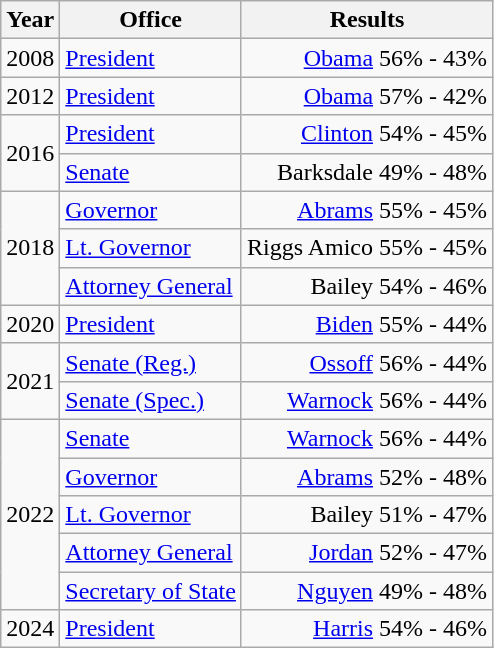<table class=wikitable>
<tr>
<th>Year</th>
<th>Office</th>
<th>Results</th>
</tr>
<tr>
<td>2008</td>
<td><a href='#'>President</a></td>
<td align="right" ><a href='#'>Obama</a> 56% - 43%</td>
</tr>
<tr>
<td>2012</td>
<td><a href='#'>President</a></td>
<td align="right" ><a href='#'>Obama</a> 57% - 42%</td>
</tr>
<tr>
<td rowspan=2>2016</td>
<td><a href='#'>President</a></td>
<td align="right" ><a href='#'>Clinton</a> 54% - 45%</td>
</tr>
<tr>
<td><a href='#'>Senate</a></td>
<td align="right" >Barksdale 49% - 48%</td>
</tr>
<tr>
<td rowspan=3>2018</td>
<td><a href='#'>Governor</a></td>
<td align="right" ><a href='#'>Abrams</a> 55% - 45%</td>
</tr>
<tr>
<td><a href='#'>Lt. Governor</a></td>
<td align="right" >Riggs Amico 55% - 45%</td>
</tr>
<tr>
<td><a href='#'>Attorney General</a></td>
<td align="right" >Bailey 54% - 46%</td>
</tr>
<tr>
<td>2020</td>
<td><a href='#'>President</a></td>
<td align="right" ><a href='#'>Biden</a> 55% - 44%</td>
</tr>
<tr>
<td rowspan=2>2021</td>
<td><a href='#'>Senate (Reg.)</a></td>
<td align="right" ><a href='#'>Ossoff</a> 56% - 44%</td>
</tr>
<tr>
<td><a href='#'>Senate (Spec.)</a></td>
<td align="right" ><a href='#'>Warnock</a> 56% - 44%</td>
</tr>
<tr>
<td rowspan=5>2022</td>
<td><a href='#'>Senate</a></td>
<td align="right" ><a href='#'>Warnock</a> 56% - 44%</td>
</tr>
<tr>
<td><a href='#'>Governor</a></td>
<td align="right" ><a href='#'>Abrams</a> 52% - 48%</td>
</tr>
<tr>
<td><a href='#'>Lt. Governor</a></td>
<td align="right" >Bailey 51% - 47%</td>
</tr>
<tr>
<td><a href='#'>Attorney General</a></td>
<td align="right" ><a href='#'>Jordan</a> 52% - 47%</td>
</tr>
<tr>
<td><a href='#'>Secretary of State</a></td>
<td align="right" ><a href='#'>Nguyen</a> 49% - 48%</td>
</tr>
<tr>
<td>2024</td>
<td><a href='#'>President</a></td>
<td align="right" ><a href='#'>Harris</a> 54% - 46%</td>
</tr>
</table>
